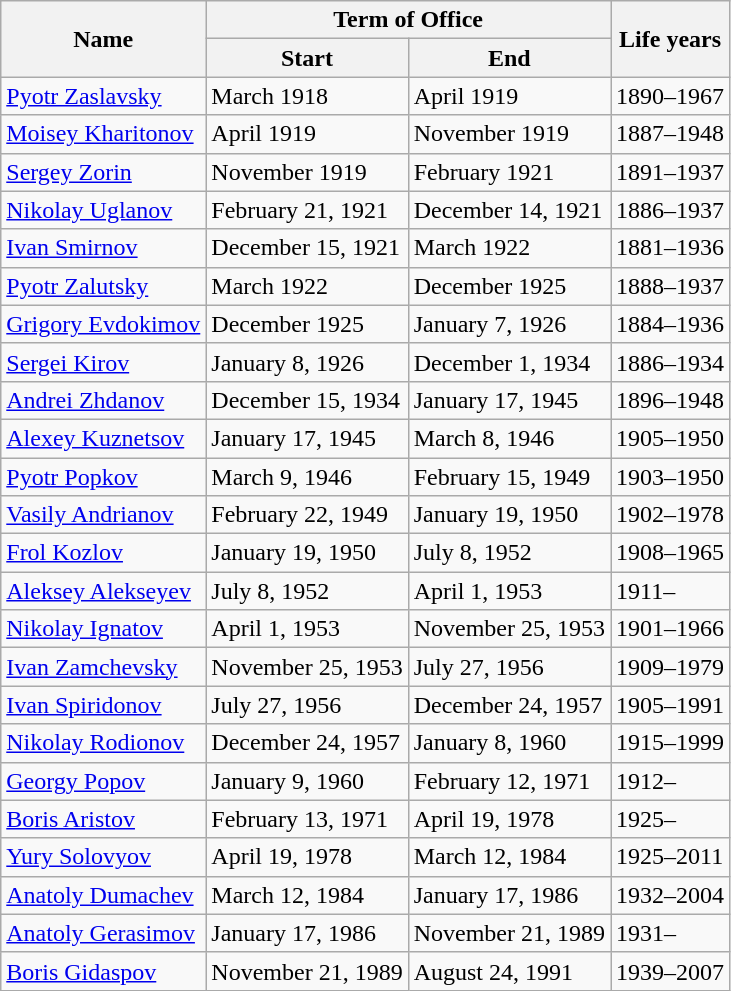<table class="wikitable">
<tr>
<th rowspan="2">Name</th>
<th colspan="2">Term of Office</th>
<th rowspan="2">Life years</th>
</tr>
<tr>
<th>Start</th>
<th>End</th>
</tr>
<tr>
<td><a href='#'>Pyotr Zaslavsky</a></td>
<td>March 1918</td>
<td>April 1919</td>
<td>1890–1967</td>
</tr>
<tr>
<td><a href='#'>Moisey Kharitonov</a></td>
<td>April 1919</td>
<td>November 1919</td>
<td>1887–1948</td>
</tr>
<tr>
<td><a href='#'>Sergey Zorin</a></td>
<td>November 1919</td>
<td>February 1921</td>
<td>1891–1937</td>
</tr>
<tr>
<td><a href='#'>Nikolay Uglanov</a></td>
<td>February 21, 1921</td>
<td>December 14, 1921</td>
<td>1886–1937</td>
</tr>
<tr>
<td><a href='#'>Ivan Smirnov</a></td>
<td>December 15, 1921</td>
<td>March 1922</td>
<td>1881–1936</td>
</tr>
<tr>
<td><a href='#'>Pyotr Zalutsky</a></td>
<td>March 1922</td>
<td>December 1925</td>
<td>1888–1937</td>
</tr>
<tr>
<td><a href='#'>Grigory Evdokimov</a></td>
<td>December 1925</td>
<td>January 7, 1926</td>
<td>1884–1936</td>
</tr>
<tr>
<td><a href='#'>Sergei Kirov</a></td>
<td>January 8, 1926</td>
<td>December 1, 1934</td>
<td>1886–1934</td>
</tr>
<tr>
<td><a href='#'>Andrei Zhdanov</a></td>
<td>December 15, 1934</td>
<td>January 17, 1945</td>
<td>1896–1948</td>
</tr>
<tr>
<td><a href='#'>Alexey Kuznetsov</a></td>
<td>January 17, 1945</td>
<td>March 8, 1946</td>
<td>1905–1950</td>
</tr>
<tr>
<td><a href='#'>Pyotr Popkov</a></td>
<td>March 9, 1946</td>
<td>February 15, 1949</td>
<td>1903–1950</td>
</tr>
<tr>
<td><a href='#'>Vasily Andrianov</a></td>
<td>February 22, 1949</td>
<td>January 19, 1950</td>
<td>1902–1978</td>
</tr>
<tr>
<td><a href='#'>Frol Kozlov</a></td>
<td>January 19, 1950</td>
<td>July 8, 1952</td>
<td>1908–1965</td>
</tr>
<tr>
<td><a href='#'>Aleksey Alekseyev</a></td>
<td>July 8, 1952</td>
<td>April 1, 1953</td>
<td>1911–</td>
</tr>
<tr>
<td><a href='#'>Nikolay Ignatov</a></td>
<td>April 1, 1953</td>
<td>November 25, 1953</td>
<td>1901–1966</td>
</tr>
<tr>
<td><a href='#'>Ivan Zamchevsky</a></td>
<td>November 25, 1953</td>
<td>July 27, 1956</td>
<td>1909–1979</td>
</tr>
<tr>
<td><a href='#'>Ivan Spiridonov</a></td>
<td>July 27, 1956</td>
<td>December 24, 1957</td>
<td>1905–1991</td>
</tr>
<tr>
<td><a href='#'>Nikolay Rodionov</a></td>
<td>December 24, 1957</td>
<td>January 8, 1960</td>
<td>1915–1999</td>
</tr>
<tr>
<td><a href='#'>Georgy Popov</a></td>
<td>January 9, 1960</td>
<td>February 12, 1971</td>
<td>1912–</td>
</tr>
<tr>
<td><a href='#'>Boris Aristov</a></td>
<td>February 13, 1971</td>
<td>April 19, 1978</td>
<td>1925–</td>
</tr>
<tr>
<td><a href='#'>Yury Solovyov</a></td>
<td>April 19, 1978</td>
<td>March 12, 1984</td>
<td>1925–2011</td>
</tr>
<tr>
<td><a href='#'>Anatoly Dumachev</a></td>
<td>March 12, 1984</td>
<td>January 17, 1986</td>
<td>1932–2004</td>
</tr>
<tr>
<td><a href='#'>Anatoly Gerasimov</a></td>
<td>January 17, 1986</td>
<td>November 21, 1989</td>
<td>1931–</td>
</tr>
<tr>
<td><a href='#'>Boris Gidaspov</a></td>
<td>November 21, 1989</td>
<td>August 24, 1991</td>
<td>1939–2007</td>
</tr>
</table>
